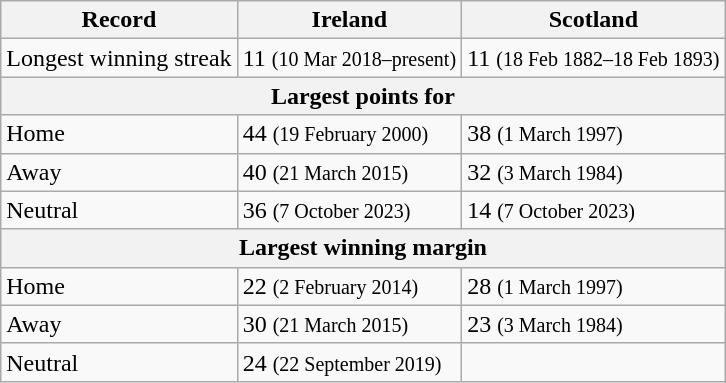<table class="wikitable">
<tr>
<th>Record</th>
<th>Ireland</th>
<th>Scotland</th>
</tr>
<tr>
<td>Longest winning streak</td>
<td>11 <small>(10 Mar 2018–present)</small></td>
<td>11 <small>(18 Feb 1882–18 Feb 1893)</small></td>
</tr>
<tr>
<th colspan=3 align=center>Largest points for</th>
</tr>
<tr>
<td>Home</td>
<td>44 <small>(19 February 2000)</small></td>
<td>38 <small>(1 March 1997)</small></td>
</tr>
<tr>
<td>Away</td>
<td>40 <small>(21 March 2015)</small></td>
<td>32 <small>(3 March 1984)</small></td>
</tr>
<tr>
<td>Neutral</td>
<td>36 <small>(7 October 2023)</small></td>
<td>14 <small>(7 October 2023)</small></td>
</tr>
<tr>
<th colspan=3 align=center>Largest winning margin</th>
</tr>
<tr>
<td>Home</td>
<td>22 <small>(2 February 2014)</small></td>
<td>28 <small>(1 March 1997)</small></td>
</tr>
<tr>
<td>Away</td>
<td>30 <small>(21 March 2015)</small></td>
<td>23 <small>(3 March 1984)</small></td>
</tr>
<tr>
<td>Neutral</td>
<td>24 <small>(22 September 2019)</small></td>
<td></td>
</tr>
</table>
